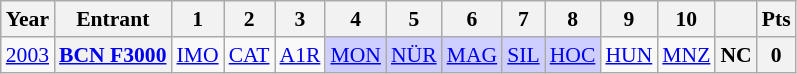<table class="wikitable" style="text-align:center; font-size:90%">
<tr>
<th>Year</th>
<th>Entrant</th>
<th>1</th>
<th>2</th>
<th>3</th>
<th>4</th>
<th>5</th>
<th>6</th>
<th>7</th>
<th>8</th>
<th>9</th>
<th>10</th>
<th></th>
<th>Pts</th>
</tr>
<tr>
<td><a href='#'>2003</a></td>
<th><a href='#'>BCN F3000</a></th>
<td><a href='#'>IMO</a></td>
<td><a href='#'>CAT</a></td>
<td><a href='#'>A1R</a></td>
<td style="background:#CFCFFF;"><a href='#'>MON</a><br></td>
<td style="background:#CFCFFF;"><a href='#'>NÜR</a><br></td>
<td style="background:#CFCFFF;"><a href='#'>MAG</a><br></td>
<td style="background:#CFCFFF;"><a href='#'>SIL</a><br></td>
<td style="background:#CFCFFF;"><a href='#'>HOC</a><br></td>
<td><a href='#'>HUN</a></td>
<td><a href='#'>MNZ</a></td>
<th>NC</th>
<th>0</th>
</tr>
</table>
